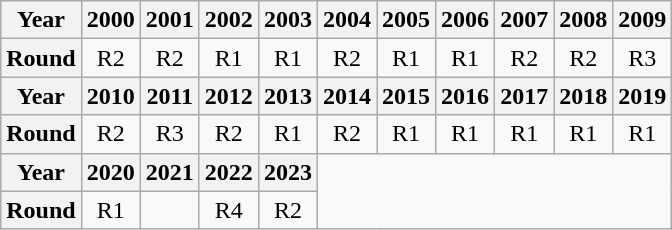<table class="wikitable" style="text-align:center">
<tr>
<th>Year</th>
<th>2000</th>
<th>2001</th>
<th>2002</th>
<th>2003</th>
<th>2004</th>
<th>2005</th>
<th>2006</th>
<th>2007</th>
<th>2008</th>
<th>2009</th>
</tr>
<tr>
<th>Round</th>
<td>R2</td>
<td>R2</td>
<td>R1</td>
<td>R1</td>
<td>R2</td>
<td>R1</td>
<td>R1</td>
<td>R2</td>
<td>R2</td>
<td>R3</td>
</tr>
<tr>
<th>Year</th>
<th>2010</th>
<th>2011</th>
<th>2012</th>
<th>2013</th>
<th>2014</th>
<th>2015</th>
<th>2016</th>
<th>2017</th>
<th>2018</th>
<th>2019</th>
</tr>
<tr>
<th>Round</th>
<td>R2</td>
<td>R3</td>
<td>R2</td>
<td>R1</td>
<td>R2</td>
<td>R1</td>
<td>R1</td>
<td>R1</td>
<td>R1</td>
<td>R1</td>
</tr>
<tr>
<th>Year</th>
<th>2020</th>
<th>2021</th>
<th>2022</th>
<th>2023</th>
</tr>
<tr>
<th>Round</th>
<td>R1</td>
<td></td>
<td>R4</td>
<td>R2</td>
</tr>
</table>
